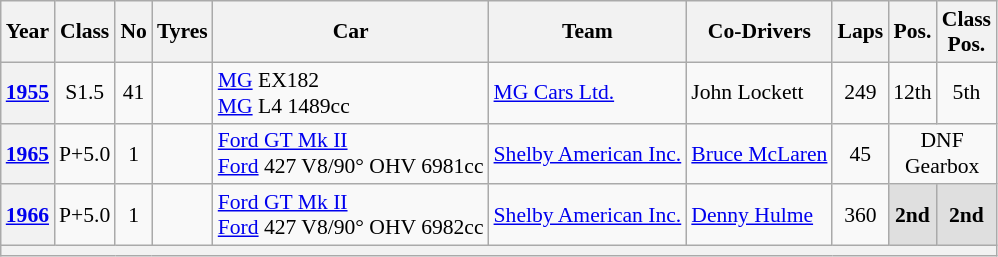<table class="wikitable" style="text-align:center; font-size:90%">
<tr>
<th>Year</th>
<th>Class</th>
<th>No</th>
<th>Tyres</th>
<th>Car</th>
<th>Team</th>
<th>Co-Drivers</th>
<th>Laps</th>
<th>Pos.</th>
<th>Class<br>Pos.</th>
</tr>
<tr>
<th><a href='#'>1955</a></th>
<td>S1.5</td>
<td>41</td>
<td></td>
<td align="left"><a href='#'>MG</a> EX182<br><a href='#'>MG</a> L4 1489cc</td>
<td align="left"> <a href='#'>MG Cars Ltd.</a></td>
<td align="left"> John Lockett</td>
<td>249</td>
<td>12th</td>
<td>5th</td>
</tr>
<tr>
<th><a href='#'>1965</a></th>
<td>P+5.0</td>
<td>1</td>
<td></td>
<td align="left"><a href='#'>Ford GT Mk II</a><br><a href='#'>Ford</a> 427 V8/90° OHV 6981cc</td>
<td align="left"> <a href='#'>Shelby American Inc.</a></td>
<td align="left"> <a href='#'>Bruce McLaren</a></td>
<td>45</td>
<td colspan=2>DNF<br>Gearbox</td>
</tr>
<tr>
<th><a href='#'>1966</a></th>
<td>P+5.0</td>
<td>1</td>
<td></td>
<td align="left"><a href='#'>Ford GT Mk II</a><br><a href='#'>Ford</a> 427 V8/90° OHV 6982cc</td>
<td align="left"> <a href='#'>Shelby American Inc.</a></td>
<td align="left"> <a href='#'>Denny Hulme</a></td>
<td>360</td>
<td style="background:#DFDFDF"><strong>2nd</strong></td>
<td style="background:#DFDFDF"><strong>2nd</strong></td>
</tr>
<tr>
<th colspan="10"></th>
</tr>
</table>
